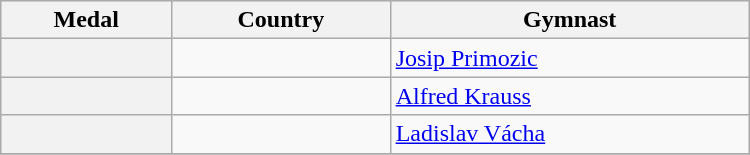<table class="wikitable" width=500>
<tr bgcolor="#efefef">
<th>Medal</th>
<th>Country</th>
<th>Gymnast</th>
</tr>
<tr>
<th></th>
<td></td>
<td><a href='#'>Josip Primozic</a></td>
</tr>
<tr>
<th></th>
<td></td>
<td><a href='#'>Alfred Krauss</a></td>
</tr>
<tr>
<th></th>
<td></td>
<td><a href='#'>Ladislav Vácha</a></td>
</tr>
<tr>
</tr>
</table>
